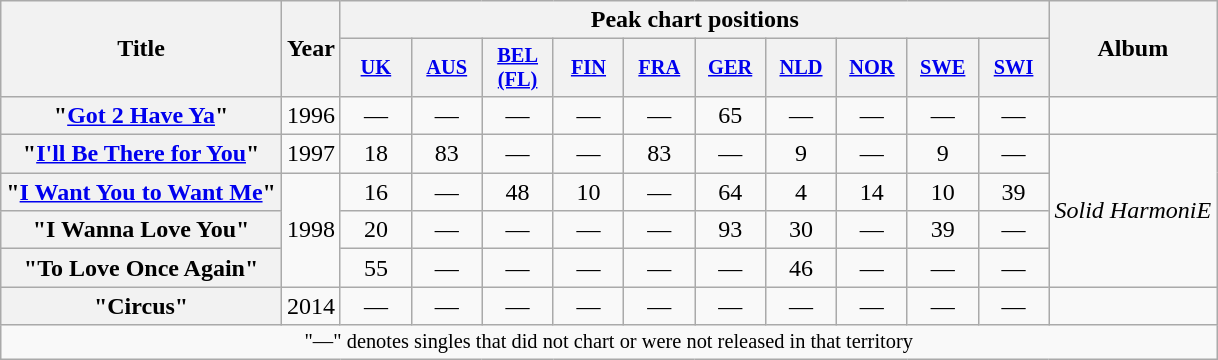<table class="wikitable plainrowheaders">
<tr>
<th scope="col" rowspan="2">Title</th>
<th scope="col" rowspan="2">Year</th>
<th colspan="10">Peak chart positions</th>
<th scope="col" rowspan="2">Album</th>
</tr>
<tr>
<th style="width:3em;font-size:85%"><a href='#'>UK</a><br></th>
<th style="width:3em;font-size:85%"><a href='#'>AUS</a><br></th>
<th style="width:3em;font-size:85%"><a href='#'>BEL<br>(FL)</a><br></th>
<th style="width:3em;font-size:85%"><a href='#'>FIN</a><br></th>
<th style="width:3em;font-size:85%"><a href='#'>FRA</a><br></th>
<th style="width:3em;font-size:85%"><a href='#'>GER</a><br></th>
<th style="width:3em;font-size:85%"><a href='#'>NLD</a><br></th>
<th style="width:3em;font-size:85%"><a href='#'>NOR</a><br></th>
<th style="width:3em;font-size:85%"><a href='#'>SWE</a><br></th>
<th style="width:3em;font-size:85%"><a href='#'>SWI</a><br></th>
</tr>
<tr>
<th scope="row">"<a href='#'>Got 2 Have Ya</a>"</th>
<td>1996</td>
<td align="center">—</td>
<td align="center">—</td>
<td align="center">—</td>
<td align="center">—</td>
<td align="center">—</td>
<td align="center">65</td>
<td align="center">—</td>
<td align="center">—</td>
<td align="center">—</td>
<td align="center">—</td>
<td></td>
</tr>
<tr>
<th scope="row">"<a href='#'>I'll Be There for You</a>"</th>
<td>1997</td>
<td align="center">18</td>
<td align="center">83</td>
<td align="center">—</td>
<td align="center">—</td>
<td align="center">83</td>
<td align="center">—</td>
<td align="center">9</td>
<td align="center">—</td>
<td align="center">9</td>
<td align="center">—</td>
<td align="left" rowspan="4"><em>Solid HarmoniE</em></td>
</tr>
<tr>
<th scope="row">"<a href='#'>I Want You to Want Me</a>"</th>
<td rowspan="3">1998</td>
<td align="center">16</td>
<td align="center">—</td>
<td align="center">48</td>
<td align="center">10</td>
<td align="center">—</td>
<td align="center">64</td>
<td align="center">4</td>
<td align="center">14</td>
<td align="center">10</td>
<td align="center">39</td>
</tr>
<tr>
<th scope="row">"I Wanna Love You"</th>
<td align="center">20</td>
<td align="center">—</td>
<td align="center">—</td>
<td align="center">—</td>
<td align="center">—</td>
<td align="center">93</td>
<td align="center">30</td>
<td align="center">—</td>
<td align="center">39</td>
<td align="center">—</td>
</tr>
<tr>
<th scope="row">"To Love Once Again"</th>
<td align="center">55</td>
<td align="center">—</td>
<td align="center">—</td>
<td align="center">—</td>
<td align="center">—</td>
<td align="center">—</td>
<td align="center">46</td>
<td align="center">—</td>
<td align="center">—</td>
<td align="center">—</td>
</tr>
<tr>
<th scope="row">"Circus"</th>
<td>2014</td>
<td align="center">—</td>
<td align="center">—</td>
<td align="center">—</td>
<td align="center">—</td>
<td align="center">—</td>
<td align="center">—</td>
<td align="center">—</td>
<td align="center">—</td>
<td align="center">—</td>
<td align="center">—</td>
<td></td>
</tr>
<tr>
<td colspan="17" style="font-size:85%; text-align:center">"—" denotes singles that did not chart or were not released in that territory</td>
</tr>
</table>
